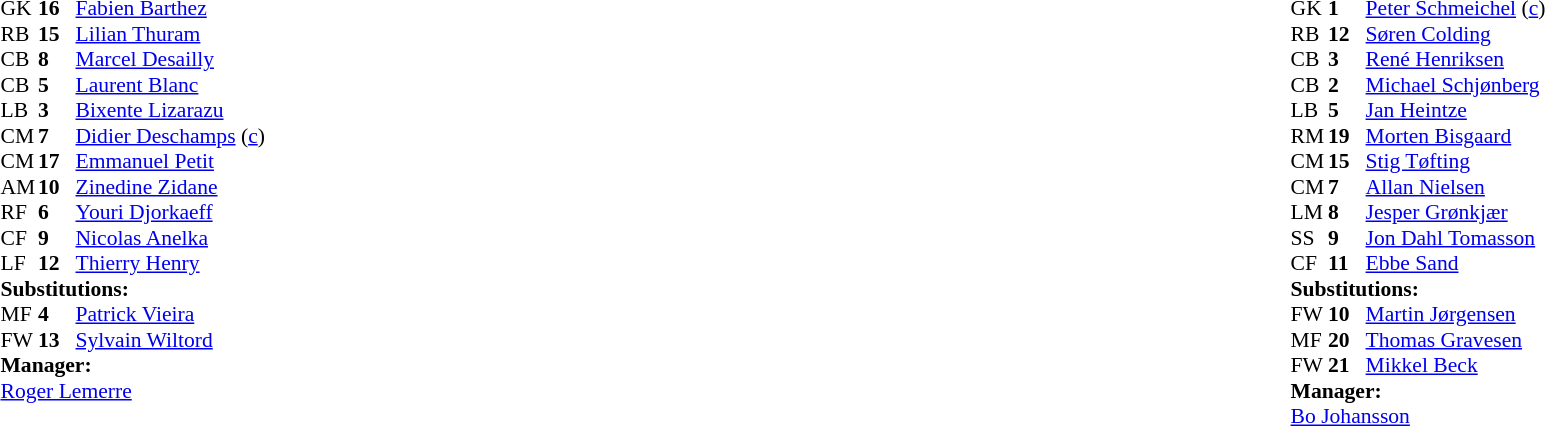<table style="width:100%;">
<tr>
<td style="vertical-align:top; width:40%;"><br><table style="font-size:90%" cellspacing="0" cellpadding="0">
<tr>
<th width="25"></th>
<th width="25"></th>
</tr>
<tr>
<td>GK</td>
<td><strong>16</strong></td>
<td><a href='#'>Fabien Barthez</a></td>
</tr>
<tr>
<td>RB</td>
<td><strong>15</strong></td>
<td><a href='#'>Lilian Thuram</a></td>
</tr>
<tr>
<td>CB</td>
<td><strong>8</strong></td>
<td><a href='#'>Marcel Desailly</a></td>
</tr>
<tr>
<td>CB</td>
<td><strong>5</strong></td>
<td><a href='#'>Laurent Blanc</a></td>
</tr>
<tr>
<td>LB</td>
<td><strong>3</strong></td>
<td><a href='#'>Bixente Lizarazu</a></td>
</tr>
<tr>
<td>CM</td>
<td><strong>7</strong></td>
<td><a href='#'>Didier Deschamps</a> (<a href='#'>c</a>)</td>
</tr>
<tr>
<td>CM</td>
<td><strong>17</strong></td>
<td><a href='#'>Emmanuel Petit</a></td>
</tr>
<tr>
<td>AM</td>
<td><strong>10</strong></td>
<td><a href='#'>Zinedine Zidane</a></td>
</tr>
<tr>
<td>RF</td>
<td><strong>6</strong></td>
<td><a href='#'>Youri Djorkaeff</a></td>
<td></td>
<td></td>
</tr>
<tr>
<td>CF</td>
<td><strong>9</strong></td>
<td><a href='#'>Nicolas Anelka</a></td>
<td></td>
<td></td>
</tr>
<tr>
<td>LF</td>
<td><strong>12</strong></td>
<td><a href='#'>Thierry Henry</a></td>
</tr>
<tr>
<td colspan=3><strong>Substitutions:</strong></td>
</tr>
<tr>
<td>MF</td>
<td><strong>4</strong></td>
<td><a href='#'>Patrick Vieira</a></td>
<td></td>
<td></td>
</tr>
<tr>
<td>FW</td>
<td><strong>13</strong></td>
<td><a href='#'>Sylvain Wiltord</a></td>
<td></td>
<td></td>
</tr>
<tr>
<td colspan=3><strong>Manager:</strong></td>
</tr>
<tr>
<td colspan=3><a href='#'>Roger Lemerre</a></td>
</tr>
</table>
</td>
<td valign="top"></td>
<td style="vertical-align:top; width:50%;"><br><table style="font-size:90%; margin:auto;" cellspacing="0" cellpadding="0">
<tr>
<th width=25></th>
<th width=25></th>
</tr>
<tr>
<td>GK</td>
<td><strong>1</strong></td>
<td><a href='#'>Peter Schmeichel</a> (<a href='#'>c</a>)</td>
</tr>
<tr>
<td>RB</td>
<td><strong>12</strong></td>
<td><a href='#'>Søren Colding</a></td>
</tr>
<tr>
<td>CB</td>
<td><strong>3</strong></td>
<td><a href='#'>René Henriksen</a></td>
</tr>
<tr>
<td>CB</td>
<td><strong>2</strong></td>
<td><a href='#'>Michael Schjønberg</a></td>
<td></td>
</tr>
<tr>
<td>LB</td>
<td><strong>5</strong></td>
<td><a href='#'>Jan Heintze</a></td>
</tr>
<tr>
<td>RM</td>
<td><strong>19</strong></td>
<td><a href='#'>Morten Bisgaard</a></td>
<td></td>
<td></td>
</tr>
<tr>
<td>CM</td>
<td><strong>15</strong></td>
<td><a href='#'>Stig Tøfting</a></td>
<td></td>
<td></td>
</tr>
<tr>
<td>CM</td>
<td><strong>7</strong></td>
<td><a href='#'>Allan Nielsen</a></td>
</tr>
<tr>
<td>LM</td>
<td><strong>8</strong></td>
<td><a href='#'>Jesper Grønkjær</a></td>
</tr>
<tr>
<td>SS</td>
<td><strong>9</strong></td>
<td><a href='#'>Jon Dahl Tomasson</a></td>
<td></td>
<td></td>
</tr>
<tr>
<td>CF</td>
<td><strong>11</strong></td>
<td><a href='#'>Ebbe Sand</a></td>
</tr>
<tr>
<td colspan=3><strong>Substitutions:</strong></td>
</tr>
<tr>
<td>FW</td>
<td><strong>10</strong></td>
<td><a href='#'>Martin Jørgensen</a></td>
<td></td>
<td></td>
</tr>
<tr>
<td>MF</td>
<td><strong>20</strong></td>
<td><a href='#'>Thomas Gravesen</a></td>
<td></td>
<td></td>
</tr>
<tr>
<td>FW</td>
<td><strong>21</strong></td>
<td><a href='#'>Mikkel Beck</a></td>
<td></td>
<td></td>
</tr>
<tr>
<td colspan=3><strong>Manager:</strong></td>
</tr>
<tr>
<td colspan=3> <a href='#'>Bo Johansson</a></td>
</tr>
</table>
</td>
</tr>
</table>
